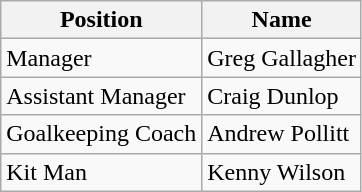<table class="wikitable">
<tr>
<th>Position</th>
<th>Name</th>
</tr>
<tr>
<td>Manager</td>
<td>Greg Gallagher</td>
</tr>
<tr>
<td>Assistant Manager</td>
<td>Craig Dunlop</td>
</tr>
<tr>
<td>Goalkeeping Coach</td>
<td>Andrew Pollitt</td>
</tr>
<tr>
<td>Kit Man</td>
<td>Kenny Wilson</td>
</tr>
</table>
